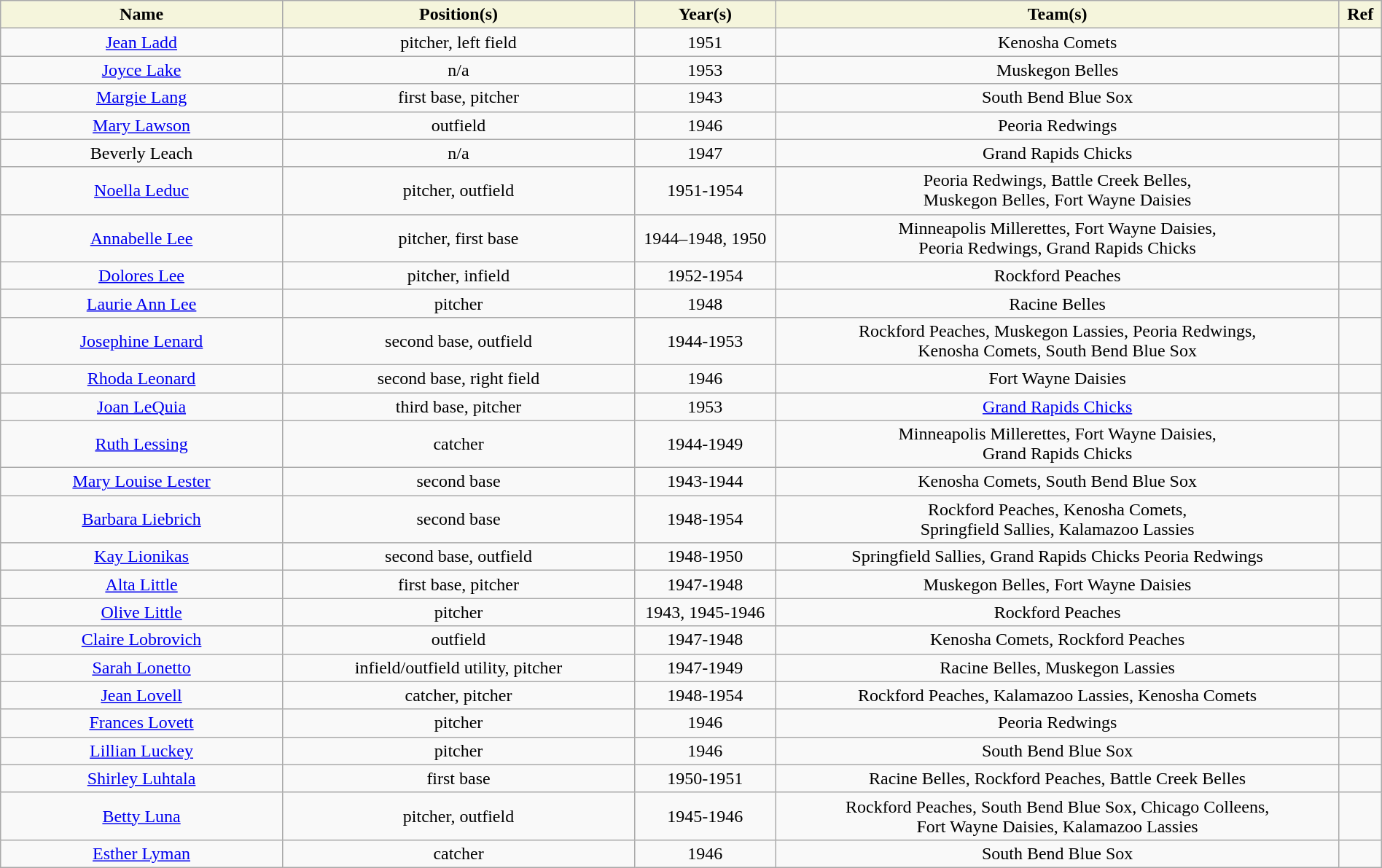<table class="wikitable" style="width: 100%">
<tr>
<th style="background:#F5F5DC;" width=20%>Name</th>
<th width=25% style="background:#F5F5DC;">Position(s)</th>
<th width=10% style="background:#F5F5DC;">Year(s)</th>
<th width=40% style="background:#F5F5DC;">Team(s)</th>
<th width=3% style="background:#F5F5DC;">Ref</th>
</tr>
<tr align=center>
<td><a href='#'>Jean Ladd</a></td>
<td>pitcher, left field</td>
<td>1951</td>
<td>Kenosha Comets</td>
<td></td>
</tr>
<tr align=center>
<td><a href='#'>Joyce Lake</a></td>
<td>n/a</td>
<td>1953</td>
<td>Muskegon Belles</td>
<td></td>
</tr>
<tr align=center>
<td><a href='#'>Margie Lang</a></td>
<td>first base, pitcher</td>
<td>1943</td>
<td>South Bend Blue Sox</td>
<td></td>
</tr>
<tr align=center>
<td><a href='#'>Mary Lawson</a></td>
<td>outfield</td>
<td>1946</td>
<td>Peoria Redwings</td>
<td></td>
</tr>
<tr align=center>
<td>Beverly Leach</td>
<td>n/a</td>
<td>1947</td>
<td>Grand Rapids Chicks</td>
<td></td>
</tr>
<tr align=center>
<td><a href='#'>Noella Leduc</a></td>
<td>pitcher, outfield</td>
<td>1951-1954</td>
<td>Peoria Redwings, Battle Creek Belles,<br> Muskegon Belles, Fort Wayne Daisies</td>
<td></td>
</tr>
<tr align=center>
<td><a href='#'>Annabelle Lee</a></td>
<td>pitcher, first base</td>
<td>1944–1948, 1950</td>
<td>Minneapolis Millerettes, Fort Wayne Daisies,<br>Peoria Redwings, Grand Rapids Chicks</td>
<td></td>
</tr>
<tr align=center>
<td><a href='#'>Dolores Lee</a></td>
<td>pitcher, infield</td>
<td>1952-1954</td>
<td>Rockford Peaches</td>
<td></td>
</tr>
<tr align=center>
<td><a href='#'>Laurie Ann Lee</a></td>
<td>pitcher</td>
<td>1948</td>
<td>Racine Belles</td>
<td></td>
</tr>
<tr align=center>
<td><a href='#'>Josephine Lenard</a></td>
<td>second base, outfield</td>
<td>1944-1953</td>
<td>Rockford Peaches, Muskegon Lassies, Peoria Redwings,<br>Kenosha Comets, South Bend Blue Sox</td>
<td></td>
</tr>
<tr align=center>
<td><a href='#'>Rhoda Leonard</a></td>
<td>second base, right field</td>
<td>1946</td>
<td>Fort Wayne Daisies</td>
<td></td>
</tr>
<tr align=center>
<td><a href='#'>Joan LeQuia</a></td>
<td>third base, pitcher</td>
<td>1953</td>
<td><a href='#'>Grand Rapids Chicks</a></td>
<td></td>
</tr>
<tr align=center>
<td><a href='#'>Ruth Lessing</a></td>
<td>catcher</td>
<td>1944-1949</td>
<td>Minneapolis Millerettes, Fort Wayne Daisies,<br> Grand Rapids Chicks</td>
<td></td>
</tr>
<tr align=center>
<td><a href='#'>Mary Louise Lester</a></td>
<td>second base</td>
<td>1943-1944</td>
<td>Kenosha Comets, South Bend Blue Sox</td>
<td></td>
</tr>
<tr align=center>
<td><a href='#'>Barbara Liebrich</a></td>
<td>second base</td>
<td>1948-1954</td>
<td>Rockford Peaches, Kenosha Comets,<br> Springfield Sallies, Kalamazoo Lassies</td>
<td></td>
</tr>
<tr align=center>
<td><a href='#'>Kay Lionikas</a></td>
<td>second base, outfield</td>
<td>1948-1950</td>
<td>Springfield Sallies, Grand Rapids Chicks Peoria Redwings</td>
<td></td>
</tr>
<tr align=center>
<td><a href='#'>Alta Little</a></td>
<td>first base, pitcher</td>
<td>1947-1948</td>
<td>Muskegon Belles, Fort Wayne Daisies</td>
<td></td>
</tr>
<tr align=center>
<td><a href='#'>Olive Little</a></td>
<td>pitcher</td>
<td>1943, 1945-1946</td>
<td>Rockford Peaches</td>
<td></td>
</tr>
<tr align=center>
<td><a href='#'>Claire Lobrovich</a></td>
<td>outfield</td>
<td>1947-1948</td>
<td>Kenosha Comets, Rockford Peaches</td>
<td></td>
</tr>
<tr align=center>
<td><a href='#'>Sarah Lonetto</a></td>
<td>infield/outfield utility, pitcher</td>
<td>1947-1949</td>
<td>Racine Belles, Muskegon Lassies</td>
<td></td>
</tr>
<tr align=center>
<td><a href='#'>Jean Lovell</a></td>
<td>catcher, pitcher</td>
<td>1948-1954</td>
<td>Rockford Peaches, Kalamazoo Lassies, Kenosha Comets</td>
<td></td>
</tr>
<tr align=center>
<td><a href='#'>Frances Lovett</a></td>
<td>pitcher</td>
<td>1946</td>
<td>Peoria Redwings</td>
<td></td>
</tr>
<tr align=center>
<td><a href='#'>Lillian Luckey</a></td>
<td>pitcher</td>
<td>1946</td>
<td>South Bend Blue Sox</td>
<td></td>
</tr>
<tr align=center>
<td><a href='#'>Shirley Luhtala</a></td>
<td>first base</td>
<td>1950-1951</td>
<td>Racine Belles, Rockford Peaches, Battle Creek Belles</td>
<td></td>
</tr>
<tr align=center>
<td><a href='#'>Betty Luna</a></td>
<td>pitcher, outfield</td>
<td>1945-1946</td>
<td>Rockford Peaches, South Bend Blue Sox, Chicago Colleens,<br>Fort Wayne Daisies, Kalamazoo Lassies</td>
<td></td>
</tr>
<tr align=center>
<td><a href='#'>Esther Lyman</a></td>
<td>catcher</td>
<td>1946</td>
<td>South Bend Blue Sox</td>
<td></td>
</tr>
</table>
